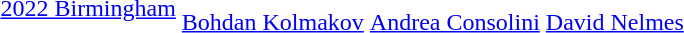<table>
<tr>
<td><a href='#'>2022 Birmingham</a></td>
<td><br> <a href='#'>Bohdan Kolmakov</a></td>
<td><br> <a href='#'>Andrea Consolini</a></td>
<td><br> <a href='#'>David Nelmes</a></td>
</tr>
</table>
